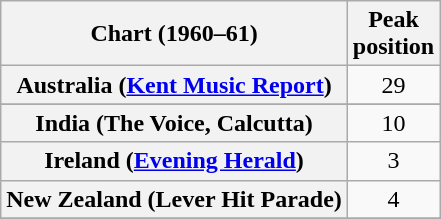<table class="wikitable sortable plainrowheaders" style="text-align:center">
<tr>
<th>Chart (1960–61)</th>
<th>Peak<br>position</th>
</tr>
<tr>
<th scope="row">Australia (<a href='#'>Kent Music Report</a>)</th>
<td>29</td>
</tr>
<tr>
</tr>
<tr>
</tr>
<tr>
<th scope="row">India (The Voice, Calcutta)</th>
<td>10</td>
</tr>
<tr>
<th scope="row">Ireland (<a href='#'>Evening Herald</a>)</th>
<td>3</td>
</tr>
<tr>
<th scope="row">New Zealand (Lever Hit Parade)</th>
<td>4</td>
</tr>
<tr>
</tr>
<tr>
</tr>
</table>
